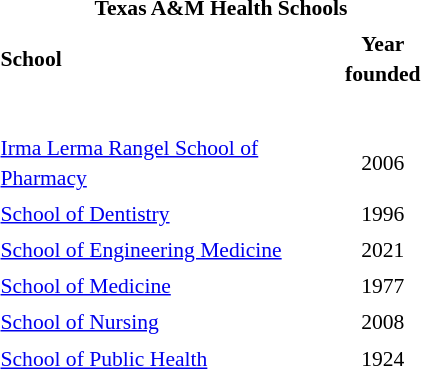<table class="toccolours" style="float:right; margin-right:1em; font-size:90%; line-height:1.4em; width:300px; margin:10px">
<tr>
<th colspan="2" style="text-align: center;"><strong>Texas A&M Health Schools</strong></th>
</tr>
<tr>
<td><strong>School</strong></td>
<td style="text-align: center;"><strong>Year founded</strong></td>
</tr>
<tr>
<td colspan="2"><br></td>
</tr>
<tr>
<td><a href='#'>Irma Lerma Rangel School of Pharmacy</a></td>
<td style="text-align: center;">2006</td>
</tr>
<tr>
<td><a href='#'>School of Dentistry</a></td>
<td style="text-align: center;">1996</td>
</tr>
<tr>
<td><a href='#'>School of Engineering Medicine</a></td>
<td style="text-align: center;">2021</td>
</tr>
<tr>
<td><a href='#'>School of Medicine</a></td>
<td style="text-align: center;">1977</td>
</tr>
<tr>
<td><a href='#'> School of Nursing</a></td>
<td style="text-align: center;">2008</td>
</tr>
<tr>
<td><a href='#'> School of Public Health</a></td>
<td style="text-align: center;">1924</td>
</tr>
</table>
